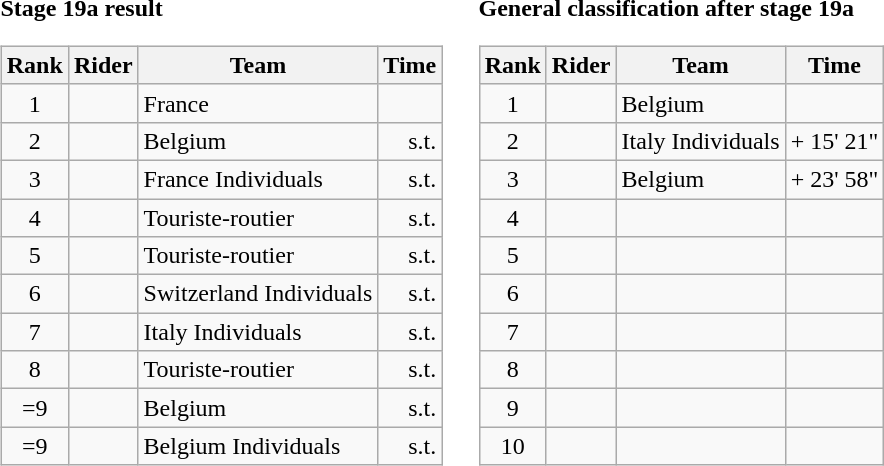<table>
<tr>
<td><strong>Stage 19a result</strong><br><table class="wikitable">
<tr>
<th scope="col">Rank</th>
<th scope="col">Rider</th>
<th scope="col">Team</th>
<th scope="col">Time</th>
</tr>
<tr>
<td style="text-align:center;">1</td>
<td></td>
<td>France</td>
<td style="text-align:right;"></td>
</tr>
<tr>
<td style="text-align:center;">2</td>
<td></td>
<td>Belgium</td>
<td style="text-align:right;">s.t.</td>
</tr>
<tr>
<td style="text-align:center;">3</td>
<td></td>
<td>France Individuals</td>
<td style="text-align:right;">s.t.</td>
</tr>
<tr>
<td style="text-align:center;">4</td>
<td></td>
<td>Touriste-routier</td>
<td style="text-align:right;">s.t.</td>
</tr>
<tr>
<td style="text-align:center;">5</td>
<td></td>
<td>Touriste-routier</td>
<td style="text-align:right;">s.t.</td>
</tr>
<tr>
<td style="text-align:center;">6</td>
<td></td>
<td>Switzerland Individuals</td>
<td style="text-align:right;">s.t.</td>
</tr>
<tr>
<td style="text-align:center;">7</td>
<td></td>
<td>Italy Individuals</td>
<td style="text-align:right;">s.t.</td>
</tr>
<tr>
<td style="text-align:center;">8</td>
<td></td>
<td>Touriste-routier</td>
<td style="text-align:right;">s.t.</td>
</tr>
<tr>
<td style="text-align:center;">=9</td>
<td></td>
<td>Belgium</td>
<td style="text-align:right;">s.t.</td>
</tr>
<tr>
<td style="text-align:center;">=9</td>
<td></td>
<td>Belgium Individuals</td>
<td style="text-align:right;">s.t.</td>
</tr>
</table>
</td>
<td></td>
<td><strong>General classification after stage 19a</strong><br><table class="wikitable">
<tr>
<th scope="col">Rank</th>
<th scope="col">Rider</th>
<th scope="col">Team</th>
<th scope="col">Time</th>
</tr>
<tr>
<td style="text-align:center;">1</td>
<td></td>
<td>Belgium</td>
<td style="text-align:right;"></td>
</tr>
<tr>
<td style="text-align:center;">2</td>
<td></td>
<td>Italy Individuals</td>
<td style="text-align:right;">+ 15' 21"</td>
</tr>
<tr>
<td style="text-align:center;">3</td>
<td></td>
<td>Belgium</td>
<td style="text-align:right;">+ 23' 58"</td>
</tr>
<tr>
<td style="text-align:center;">4</td>
<td></td>
<td></td>
<td></td>
</tr>
<tr>
<td style="text-align:center;">5</td>
<td></td>
<td></td>
<td></td>
</tr>
<tr>
<td style="text-align:center;">6</td>
<td></td>
<td></td>
<td></td>
</tr>
<tr>
<td style="text-align:center;">7</td>
<td></td>
<td></td>
<td></td>
</tr>
<tr>
<td style="text-align:center;">8</td>
<td></td>
<td></td>
<td></td>
</tr>
<tr>
<td style="text-align:center;">9</td>
<td></td>
<td></td>
<td></td>
</tr>
<tr>
<td style="text-align:center;">10</td>
<td></td>
<td></td>
<td></td>
</tr>
</table>
</td>
</tr>
</table>
